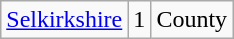<table class="wikitable sortable">
<tr>
<td><a href='#'>Selkirkshire</a></td>
<td align="center">1</td>
<td>County</td>
</tr>
</table>
